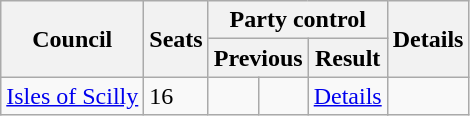<table class="wikitable">
<tr>
<th rowspan="2">Council</th>
<th rowspan="2">Seats</th>
<th colspan="4">Party control</th>
<th rowspan="2">Details</th>
</tr>
<tr>
<th colspan="2">Previous</th>
<th colspan="2">Result</th>
</tr>
<tr>
<td><a href='#'>Isles of Scilly</a></td>
<td>16</td>
<td></td>
<td></td>
<td><a href='#'>Details</a></td>
</tr>
</table>
